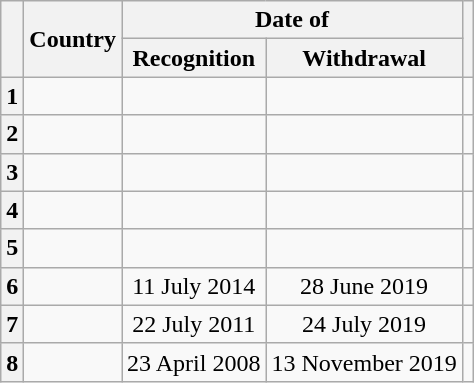<table class="wikitable sortable" style="text-align: center;">
<tr>
<th scope="col" rowspan="2"></th>
<th scope="col" rowspan="2">Country</th>
<th scope="col" colspan="2">Date of</th>
<th scope=col rowspan="2" class="unsortable"></th>
</tr>
<tr>
<th scope="col">Recognition</th>
<th scope="col">Withdrawal</th>
</tr>
<tr>
<th scope="row">1</th>
<td align="left"></td>
<td data-sort-value="2012-10-16"></td>
<td data-sort-value="2018-02-15"></td>
<td></td>
</tr>
<tr>
<th scope="row">2</th>
<td align="left"></td>
<td data-sort-value="2012-10-03"></td>
<td data-sort-value="2018-07-05"></td>
<td></td>
</tr>
<tr>
<th scope="row">3</th>
<td align="left"></td>
<td data-sort-value="2012-12-11"></td>
<td data-sort-value="2018-11-02"></td>
<td></td>
</tr>
<tr>
<th scope="row">4</th>
<td align="left"></td>
<td data-sort-value="2014-08-13"></td>
<td data-sort-value="2018-11-28"></td>
<td></td>
</tr>
<tr>
<th scope="row">5</th>
<td align="left"></td>
<td data-sort-value="2017-11-24"></td>
<td data-sort-value="2018-12-07"></td>
<td></td>
</tr>
<tr>
<th scope="row">6</th>
<td align="left"></td>
<td data-sort-value="2014-07-11">11 July 2014</td>
<td data-sort-value="2019-06-28">28 June 2019</td>
<td></td>
</tr>
<tr>
<th scope="row">7</th>
<td align="left"></td>
<td data-sort-value="2011-07-22">22 July 2011</td>
<td data-sort-value="2019-07-24">24 July 2019</td>
<td></td>
</tr>
<tr>
<th scope="row">8</th>
<td align="left"></td>
<td data-sort-value="2008-04-23">23 April 2008</td>
<td data-sort-value="2019-11-13">13 November 2019</td>
<td></td>
</tr>
</table>
